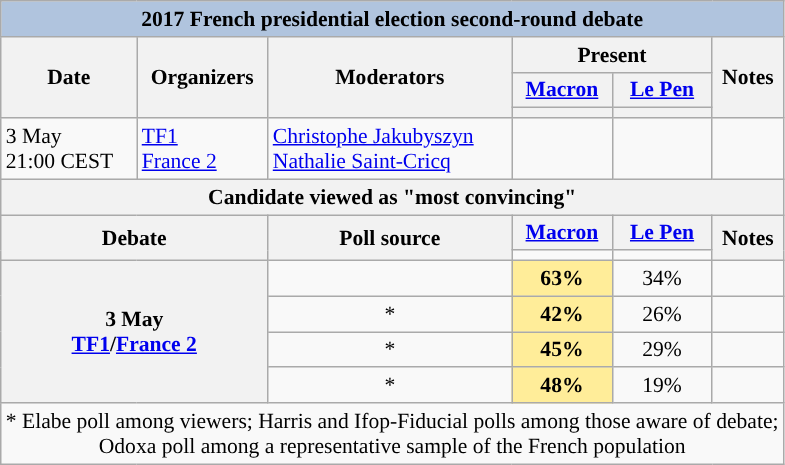<table class="wikitable collapsible" style="font-size:90%; text-align:center">
<tr>
<th style="background:#B0C4DE;" colspan="6">2017 French presidential election second-round debate</th>
</tr>
<tr>
<th style="white-space:nowrap;" rowspan="3">Date</th>
<th rowspan="3">Organizers</th>
<th rowspan="3">Moderators</th>
<th scope="col" colspan="2"> Present</th>
<th rowspan="3">Notes</th>
</tr>
<tr>
<th scope="col" style="width:60px;"><a href='#'>Macron</a></th>
<th scope="col" style="width:60px;"><a href='#'>Le Pen</a></th>
</tr>
<tr>
<th style="background:"></th>
<th style="background:"></th>
</tr>
<tr>
<td style="white-space:nowrap;text-align:left;">3 May<br>21:00 CEST</td>
<td style="white-space:nowrap;text-align:left;"><a href='#'>TF1</a><br><a href='#'>France 2</a></td>
<td style="white-space:nowrap;text-align:left;"><a href='#'>Christophe Jakubyszyn</a><br><a href='#'>Nathalie Saint-Cricq</a></td>
<td></td>
<td></td>
<td></td>
</tr>
<tr>
<th colspan="6">Candidate viewed as "most convincing"</th>
</tr>
<tr>
<th rowspan="2" colspan="2">Debate</th>
<th rowspan="2">Poll source</th>
<th style="width:60px;"><a href='#'>Macron</a></th>
<th style="width:60px;"><a href='#'>Le Pen</a></th>
<th rowspan="2">Notes</th>
</tr>
<tr>
<td style="background:"></td>
<td style="background:"></td>
</tr>
<tr>
<th rowspan="4" colspan="2">3 May<br><a href='#'>TF1</a>/<a href='#'>France 2</a></th>
<td></td>
<td style="background:#FFED99"><strong>63%</strong></td>
<td>34%</td>
<td></td>
</tr>
<tr>
<td>*</td>
<td style="background:#FFED99"><strong>42%</strong></td>
<td>26%</td>
<td></td>
</tr>
<tr>
<td>*</td>
<td style="background:#FFED99"><strong>45%</strong></td>
<td>29%</td>
<td></td>
</tr>
<tr>
<td>*</td>
<td style="background:#FFED99"><strong>48%</strong></td>
<td>19%</td>
<td></td>
</tr>
<tr>
<td colspan="15">* Elabe poll among viewers; Harris and Ifop-Fiducial polls among those aware of debate;<br>Odoxa poll among a representative sample of the French population</td>
</tr>
</table>
